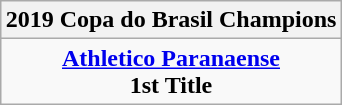<table class="wikitable" style="text-align: center; margin: 0 auto;">
<tr>
<th>2019 Copa do Brasil Champions</th>
</tr>
<tr>
<td><strong><a href='#'>Athletico Paranaense</a></strong><br><strong>1st Title</strong></td>
</tr>
</table>
